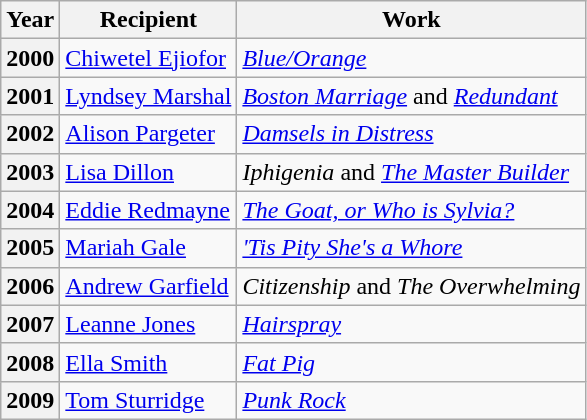<table class="wikitable">
<tr>
<th>Year</th>
<th>Recipient</th>
<th>Work</th>
</tr>
<tr>
<th>2000</th>
<td><a href='#'>Chiwetel Ejiofor</a></td>
<td><em><a href='#'>Blue/Orange</a></em></td>
</tr>
<tr>
<th>2001</th>
<td><a href='#'>Lyndsey Marshal</a></td>
<td><em><a href='#'>Boston Marriage</a></em> and <em><a href='#'>Redundant</a></em></td>
</tr>
<tr>
<th>2002</th>
<td><a href='#'>Alison Pargeter</a></td>
<td><em><a href='#'>Damsels in Distress</a></em></td>
</tr>
<tr>
<th>2003</th>
<td><a href='#'>Lisa Dillon</a></td>
<td><em>Iphigenia</em> and <em><a href='#'>The Master Builder</a></em></td>
</tr>
<tr>
<th>2004</th>
<td><a href='#'>Eddie Redmayne</a></td>
<td><em><a href='#'>The Goat, or Who is Sylvia?</a></em></td>
</tr>
<tr>
<th>2005</th>
<td><a href='#'>Mariah Gale</a></td>
<td><em><a href='#'>'Tis Pity She's a Whore</a></em></td>
</tr>
<tr>
<th>2006</th>
<td><a href='#'>Andrew Garfield</a></td>
<td><em>Citizenship</em> and <em>The Overwhelming</em></td>
</tr>
<tr>
<th>2007</th>
<td><a href='#'>Leanne Jones</a></td>
<td><em><a href='#'>Hairspray</a></em></td>
</tr>
<tr>
<th>2008</th>
<td><a href='#'>Ella Smith</a></td>
<td><em><a href='#'>Fat Pig</a></em></td>
</tr>
<tr>
<th>2009</th>
<td><a href='#'>Tom Sturridge</a></td>
<td><em><a href='#'>Punk Rock</a></em></td>
</tr>
</table>
